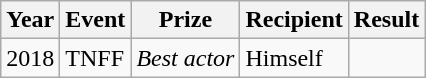<table class="wikitable">
<tr>
<th>Year</th>
<th>Event</th>
<th>Prize</th>
<th>Recipient</th>
<th>Result</th>
</tr>
<tr>
<td>2018</td>
<td>TNFF</td>
<td><em>Best actor</em></td>
<td>Himself</td>
<td></td>
</tr>
</table>
